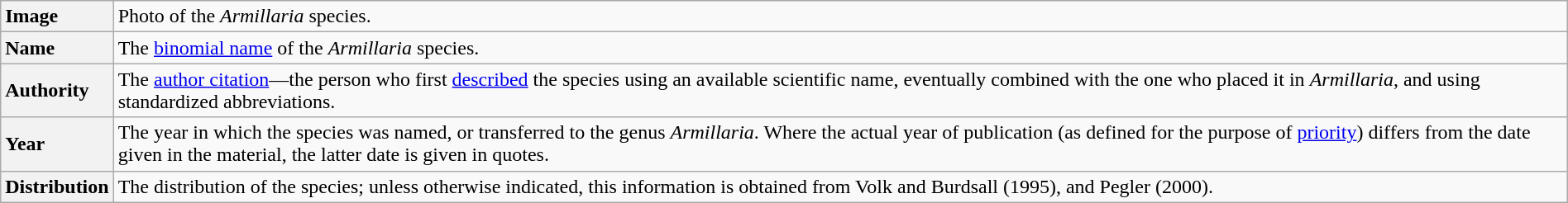<table class="wikitable" style="width: 100%;">
<tr>
<th style="text-align:left;" scope="row">Image</th>
<td>Photo of the <em>Armillaria</em> species.</td>
</tr>
<tr>
<th style="text-align:left;" scope="row">Name</th>
<td>The <a href='#'>binomial name</a> of the <em>Armillaria</em> species.</td>
</tr>
<tr>
<th style="text-align:left;" scope="row">Authority</th>
<td>The <a href='#'>author citation</a>—the person who first <a href='#'>described</a> the species using an available scientific name, eventually combined with the one who placed it in <em>Armillaria</em>, and using standardized abbreviations.</td>
</tr>
<tr>
<th style="text-align:left;" scope="row">Year</th>
<td>The year in which the species was named, or transferred to the genus <em>Armillaria</em>. Where the actual year of publication (as defined for the purpose of <a href='#'>priority</a>) differs from the date given in the material, the latter date is given in quotes.</td>
</tr>
<tr>
<th style="text-align:left;" scope="row">Distribution</th>
<td>The distribution of the species; unless otherwise indicated, this information is obtained from Volk and Burdsall (1995), and Pegler (2000).</td>
</tr>
</table>
